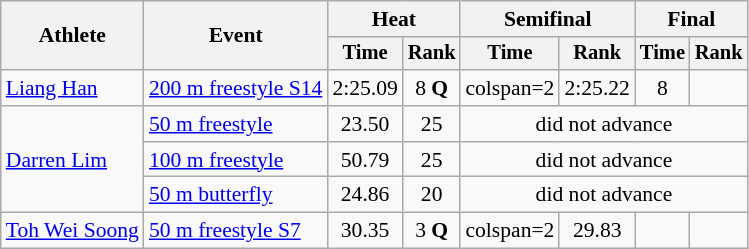<table class=wikitable style=font-size:90%>
<tr>
<th rowspan=2>Athlete</th>
<th rowspan=2>Event</th>
<th colspan=2>Heat</th>
<th colspan=2>Semifinal</th>
<th colspan=2>Final</th>
</tr>
<tr style=font-size:95%>
<th>Time</th>
<th>Rank</th>
<th>Time</th>
<th>Rank</th>
<th>Time</th>
<th>Rank</th>
</tr>
<tr align=center>
<td align=left><a href='#'>Liang Han</a></td>
<td align=left><a href='#'>200 m freestyle S14</a></td>
<td>2:25.09</td>
<td>8 <strong>Q</strong></td>
<td>colspan=2 </td>
<td>2:25.22</td>
<td>8</td>
</tr>
<tr align=center>
<td align=left rowspan=3><a href='#'>Darren Lim</a></td>
<td align=left><a href='#'>50 m freestyle</a></td>
<td>23.50</td>
<td>25</td>
<td colspan=4>did not advance</td>
</tr>
<tr align=center>
<td align=left><a href='#'>100 m freestyle</a></td>
<td>50.79</td>
<td>25</td>
<td Colspan=4>did not advance</td>
</tr>
<tr align=center>
<td align=left><a href='#'>50 m butterfly</a></td>
<td>24.86</td>
<td>20</td>
<td colspan=4>did not advance</td>
</tr>
<tr align=center>
<td align=left><a href='#'>Toh Wei Soong</a></td>
<td align=left><a href='#'>50 m freestyle S7</a></td>
<td>30.35</td>
<td>3 <strong>Q</strong></td>
<td>colspan=2 </td>
<td>29.83</td>
<td></td>
</tr>
</table>
